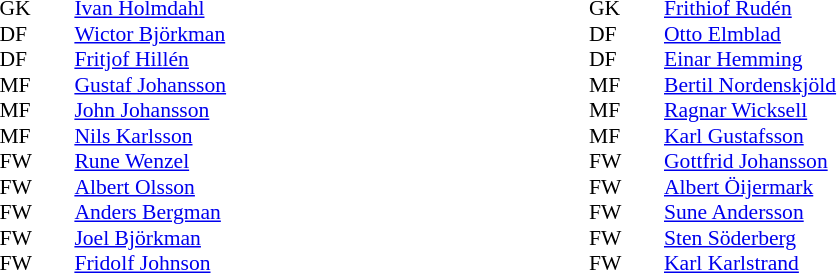<table width="100%">
<tr>
<td valign="top" width="50%"><br><table style="font-size: 90%" cellspacing="0" cellpadding="0" align=center>
<tr>
<th width="25"></th>
<th width="25"></th>
</tr>
<tr>
<td>GK</td>
<td></td>
<td> <a href='#'>Ivan Holmdahl</a></td>
</tr>
<tr>
<td>DF</td>
<td></td>
<td> <a href='#'>Wictor Björkman</a></td>
</tr>
<tr>
<td>DF</td>
<td></td>
<td> <a href='#'>Fritjof Hillén</a></td>
</tr>
<tr>
<td>MF</td>
<td></td>
<td> <a href='#'>Gustaf Johansson</a></td>
</tr>
<tr>
<td>MF</td>
<td></td>
<td> <a href='#'>John Johansson</a></td>
</tr>
<tr>
<td>MF</td>
<td></td>
<td> <a href='#'>Nils Karlsson</a></td>
</tr>
<tr>
<td>FW</td>
<td></td>
<td> <a href='#'>Rune Wenzel</a></td>
</tr>
<tr>
<td>FW</td>
<td></td>
<td> <a href='#'>Albert Olsson</a></td>
</tr>
<tr>
<td>FW</td>
<td></td>
<td> <a href='#'>Anders Bergman</a></td>
</tr>
<tr>
<td>FW</td>
<td></td>
<td> <a href='#'>Joel Björkman</a></td>
</tr>
<tr>
<td>FW</td>
<td></td>
<td> <a href='#'>Fridolf Johnson</a></td>
</tr>
</table>
</td>
<td valign="top" width="50%"><br><table style="font-size: 90%" cellspacing="0" cellpadding="0">
<tr>
<th width="25"></th>
<th width="25"></th>
</tr>
<tr>
<td>GK</td>
<td></td>
<td> <a href='#'>Frithiof Rudén</a></td>
</tr>
<tr>
<td>DF</td>
<td></td>
<td> <a href='#'>Otto Elmblad</a></td>
</tr>
<tr>
<td>DF</td>
<td></td>
<td> <a href='#'>Einar Hemming</a></td>
</tr>
<tr>
<td>MF</td>
<td></td>
<td> <a href='#'>Bertil Nordenskjöld</a></td>
</tr>
<tr>
<td>MF</td>
<td></td>
<td> <a href='#'>Ragnar Wicksell</a></td>
</tr>
<tr>
<td>MF</td>
<td></td>
<td> <a href='#'>Karl Gustafsson</a></td>
</tr>
<tr>
<td>FW</td>
<td></td>
<td> <a href='#'>Gottfrid Johansson</a></td>
</tr>
<tr>
<td>FW</td>
<td></td>
<td> <a href='#'>Albert Öijermark</a></td>
</tr>
<tr>
<td>FW</td>
<td></td>
<td> <a href='#'>Sune Andersson</a></td>
</tr>
<tr>
<td>FW</td>
<td></td>
<td> <a href='#'>Sten Söderberg</a></td>
</tr>
<tr>
<td>FW</td>
<td></td>
<td> <a href='#'>Karl Karlstrand</a></td>
</tr>
</table>
</td>
</tr>
</table>
